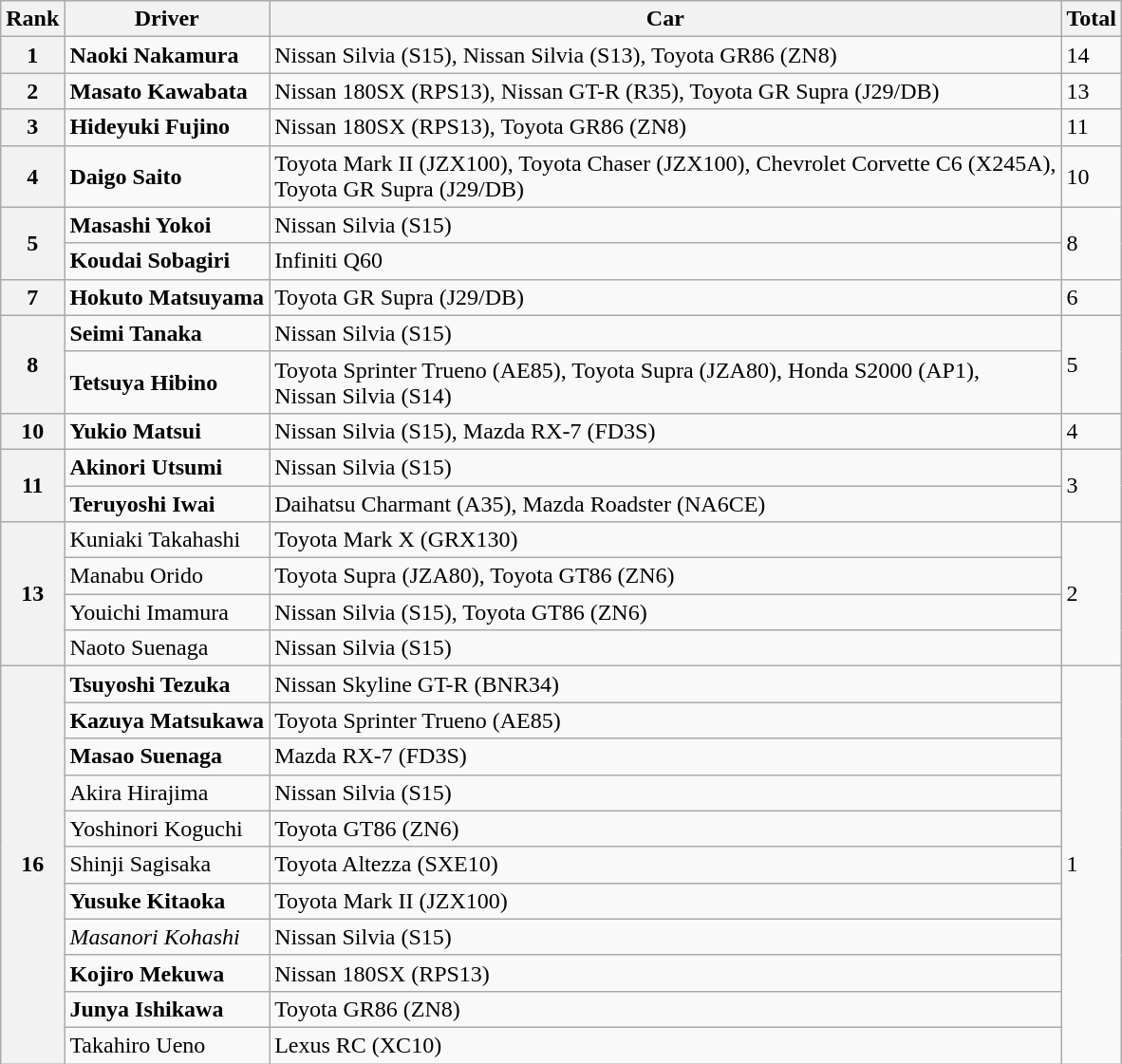<table class="wikitable">
<tr>
<th>Rank</th>
<th>Driver</th>
<th>Car</th>
<th>Total</th>
</tr>
<tr>
<th>1</th>
<td><strong>Naoki Nakamura</strong></td>
<td>Nissan Silvia (S15), Nissan Silvia (S13), Toyota GR86 (ZN8)</td>
<td>14</td>
</tr>
<tr>
<th>2</th>
<td><strong>Masato Kawabata</strong></td>
<td>Nissan 180SX (RPS13), Nissan GT-R (R35), Toyota GR Supra (J29/DB)</td>
<td>13</td>
</tr>
<tr>
<th>3</th>
<td><strong>Hideyuki Fujino</strong></td>
<td>Nissan 180SX (RPS13), Toyota GR86 (ZN8)</td>
<td>11</td>
</tr>
<tr>
<th>4</th>
<td><strong>Daigo Saito</strong></td>
<td>Toyota Mark II (JZX100), Toyota Chaser (JZX100), Chevrolet Corvette C6 (X245A),<br>Toyota GR Supra (J29/DB)</td>
<td>10</td>
</tr>
<tr>
<th rowspan="2">5</th>
<td><strong>Masashi Yokoi</strong></td>
<td>Nissan Silvia (S15)</td>
<td rowspan="2">8</td>
</tr>
<tr>
<td><strong>Koudai Sobagiri</strong></td>
<td>Infiniti Q60</td>
</tr>
<tr>
<th>7</th>
<td><strong>Hokuto Matsuyama</strong></td>
<td>Toyota GR Supra (J29/DB)</td>
<td>6</td>
</tr>
<tr>
<th rowspan="2">8</th>
<td><strong>Seimi Tanaka</strong></td>
<td>Nissan Silvia (S15)</td>
<td rowspan="2">5</td>
</tr>
<tr>
<td><strong>Tetsuya Hibino</strong></td>
<td>Toyota Sprinter Trueno (AE85), Toyota Supra (JZA80), Honda S2000 (AP1),<br>Nissan Silvia (S14)</td>
</tr>
<tr>
<th>10</th>
<td><strong>Yukio Matsui</strong></td>
<td>Nissan Silvia (S15), Mazda RX-7 (FD3S)</td>
<td>4</td>
</tr>
<tr>
<th rowspan="2">11</th>
<td><strong>Akinori Utsumi</strong></td>
<td>Nissan Silvia (S15)</td>
<td rowspan="2">3</td>
</tr>
<tr>
<td><strong>Teruyoshi Iwai</strong></td>
<td>Daihatsu Charmant (A35), Mazda Roadster (NA6CE)</td>
</tr>
<tr>
<th rowspan="4">13</th>
<td>Kuniaki Takahashi</td>
<td>Toyota Mark X (GRX130)</td>
<td rowspan="4">2</td>
</tr>
<tr>
<td>Manabu Orido</td>
<td>Toyota Supra (JZA80), Toyota GT86 (ZN6)</td>
</tr>
<tr>
<td>Youichi Imamura</td>
<td>Nissan Silvia (S15), Toyota GT86 (ZN6)</td>
</tr>
<tr>
<td>Naoto Suenaga</td>
<td>Nissan Silvia (S15)</td>
</tr>
<tr>
<th rowspan="11">16</th>
<td><strong>Tsuyoshi Tezuka</strong></td>
<td>Nissan Skyline GT-R (BNR34)</td>
<td rowspan="11">1</td>
</tr>
<tr>
<td><strong>Kazuya Matsukawa</strong></td>
<td>Toyota Sprinter Trueno (AE85)</td>
</tr>
<tr>
<td><strong>Masao Suenaga</strong></td>
<td>Mazda RX-7 (FD3S)</td>
</tr>
<tr>
<td>Akira Hirajima</td>
<td>Nissan Silvia (S15)</td>
</tr>
<tr>
<td>Yoshinori Koguchi</td>
<td>Toyota GT86 (ZN6)</td>
</tr>
<tr>
<td>Shinji Sagisaka</td>
<td>Toyota Altezza (SXE10)</td>
</tr>
<tr>
<td><strong>Yusuke Kitaoka</strong></td>
<td>Toyota Mark II (JZX100)</td>
</tr>
<tr>
<td><em>Masanori Kohashi</em></td>
<td>Nissan Silvia (S15)</td>
</tr>
<tr>
<td><strong>Kojiro Mekuwa</strong></td>
<td>Nissan 180SX (RPS13)</td>
</tr>
<tr>
<td><strong>Junya Ishikawa</strong></td>
<td>Toyota GR86 (ZN8)</td>
</tr>
<tr>
<td>Takahiro Ueno</td>
<td>Lexus RC (XC10)</td>
</tr>
</table>
